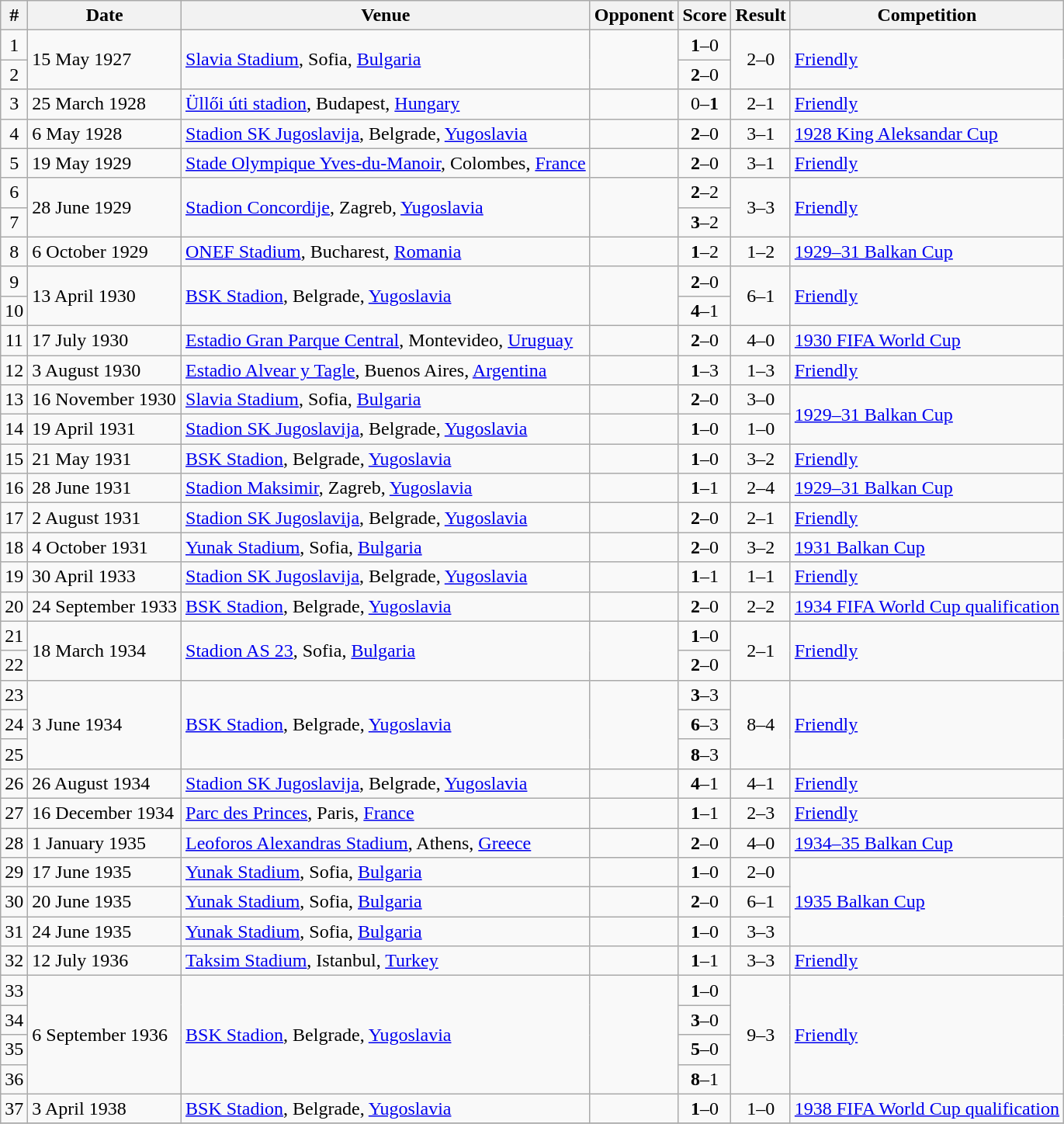<table class="wikitable sortable" style="font-size:100%">
<tr>
<th>#</th>
<th>Date</th>
<th>Venue</th>
<th>Opponent</th>
<th>Score</th>
<th>Result</th>
<th>Competition</th>
</tr>
<tr>
<td align=center>1</td>
<td rowspan=2>15 May 1927</td>
<td rowspan=2><a href='#'>Slavia Stadium</a>, Sofia, <a href='#'>Bulgaria</a></td>
<td rowspan=2></td>
<td align=center><strong>1</strong>–0</td>
<td rowspan=2 align=center>2–0</td>
<td rowspan=2><a href='#'>Friendly</a></td>
</tr>
<tr>
<td align=center>2</td>
<td align=center><strong>2</strong>–0</td>
</tr>
<tr>
<td align=center>3</td>
<td>25 March 1928</td>
<td><a href='#'>Üllői úti stadion</a>, Budapest, <a href='#'>Hungary</a></td>
<td></td>
<td align=center>0–<strong>1</strong></td>
<td align=center>2–1</td>
<td><a href='#'>Friendly</a></td>
</tr>
<tr>
<td align=center>4</td>
<td>6 May 1928</td>
<td><a href='#'>Stadion SK Jugoslavija</a>, Belgrade, <a href='#'>Yugoslavia</a></td>
<td></td>
<td align=center><strong>2</strong>–0</td>
<td align=center>3–1</td>
<td><a href='#'>1928 King Aleksandar Cup</a></td>
</tr>
<tr>
<td align=center>5</td>
<td>19 May 1929</td>
<td><a href='#'>Stade Olympique Yves-du-Manoir</a>, Colombes, <a href='#'>France</a></td>
<td></td>
<td align=center><strong>2</strong>–0</td>
<td align=center>3–1</td>
<td><a href='#'>Friendly</a></td>
</tr>
<tr>
<td align=center>6</td>
<td rowspan=2>28 June 1929</td>
<td rowspan=2><a href='#'>Stadion Concordije</a>, Zagreb, <a href='#'>Yugoslavia</a></td>
<td rowspan=2></td>
<td align=center><strong>2</strong>–2</td>
<td rowspan=2 align=center>3–3</td>
<td rowspan=2><a href='#'>Friendly</a></td>
</tr>
<tr>
<td align=center>7</td>
<td align=center><strong>3</strong>–2</td>
</tr>
<tr>
<td align=center>8</td>
<td>6 October 1929</td>
<td><a href='#'>ONEF Stadium</a>, Bucharest, <a href='#'>Romania</a></td>
<td></td>
<td align=center><strong>1</strong>–2</td>
<td align=center>1–2</td>
<td><a href='#'>1929–31 Balkan Cup</a></td>
</tr>
<tr>
<td align=center>9</td>
<td rowspan=2>13 April 1930</td>
<td rowspan=2><a href='#'>BSK Stadion</a>, Belgrade, <a href='#'>Yugoslavia</a></td>
<td rowspan=2></td>
<td align=center><strong>2</strong>–0</td>
<td rowspan=2 align=center>6–1</td>
<td rowspan=2><a href='#'>Friendly</a></td>
</tr>
<tr>
<td align=center>10</td>
<td align=center><strong>4</strong>–1</td>
</tr>
<tr>
<td align=center>11</td>
<td>17 July 1930</td>
<td><a href='#'>Estadio Gran Parque Central</a>, Montevideo, <a href='#'>Uruguay</a></td>
<td></td>
<td align=center><strong>2</strong>–0</td>
<td align=center>4–0</td>
<td><a href='#'>1930 FIFA World Cup</a></td>
</tr>
<tr>
<td align=center>12</td>
<td>3 August 1930</td>
<td><a href='#'>Estadio Alvear y Tagle</a>, Buenos Aires, <a href='#'>Argentina</a></td>
<td></td>
<td align=center><strong>1</strong>–3</td>
<td align=center>1–3</td>
<td><a href='#'>Friendly</a></td>
</tr>
<tr>
<td align=center>13</td>
<td>16 November 1930</td>
<td><a href='#'>Slavia Stadium</a>, Sofia, <a href='#'>Bulgaria</a></td>
<td></td>
<td align=center><strong>2</strong>–0</td>
<td align=center>3–0</td>
<td rowspan=2><a href='#'>1929–31 Balkan Cup</a></td>
</tr>
<tr>
<td align=center>14</td>
<td>19 April 1931</td>
<td><a href='#'>Stadion SK Jugoslavija</a>, Belgrade, <a href='#'>Yugoslavia</a></td>
<td></td>
<td align=center><strong>1</strong>–0</td>
<td align=center>1–0</td>
</tr>
<tr>
<td align=center>15</td>
<td>21 May 1931</td>
<td><a href='#'>BSK Stadion</a>, Belgrade, <a href='#'>Yugoslavia</a></td>
<td></td>
<td align=center><strong>1</strong>–0</td>
<td align=center>3–2</td>
<td><a href='#'>Friendly</a></td>
</tr>
<tr>
<td align=center>16</td>
<td>28 June 1931</td>
<td><a href='#'>Stadion Maksimir</a>, Zagreb, <a href='#'>Yugoslavia</a></td>
<td></td>
<td align=center><strong>1</strong>–1</td>
<td align=center>2–4</td>
<td><a href='#'>1929–31 Balkan Cup</a></td>
</tr>
<tr>
<td align=center>17</td>
<td>2 August 1931</td>
<td><a href='#'>Stadion SK Jugoslavija</a>, Belgrade, <a href='#'>Yugoslavia</a></td>
<td></td>
<td align=center><strong>2</strong>–0</td>
<td align=center>2–1</td>
<td><a href='#'>Friendly</a></td>
</tr>
<tr>
<td align=center>18</td>
<td>4 October 1931</td>
<td><a href='#'>Yunak Stadium</a>, Sofia, <a href='#'>Bulgaria</a></td>
<td></td>
<td align=center><strong>2</strong>–0</td>
<td align=center>3–2</td>
<td><a href='#'>1931 Balkan Cup</a></td>
</tr>
<tr>
<td align=center>19</td>
<td>30 April 1933</td>
<td><a href='#'>Stadion SK Jugoslavija</a>, Belgrade, <a href='#'>Yugoslavia</a></td>
<td></td>
<td align=center><strong>1</strong>–1</td>
<td align=center>1–1</td>
<td><a href='#'>Friendly</a></td>
</tr>
<tr>
<td align=center>20</td>
<td>24 September 1933</td>
<td><a href='#'>BSK Stadion</a>, Belgrade, <a href='#'>Yugoslavia</a></td>
<td></td>
<td align=center><strong>2</strong>–0</td>
<td align=center>2–2</td>
<td><a href='#'>1934 FIFA World Cup qualification</a></td>
</tr>
<tr>
<td align=center>21</td>
<td rowspan=2>18 March 1934</td>
<td rowspan=2><a href='#'>Stadion AS 23</a>, Sofia, <a href='#'>Bulgaria</a></td>
<td rowspan=2></td>
<td align=center><strong>1</strong>–0</td>
<td rowspan=2 align=center>2–1</td>
<td rowspan=2><a href='#'>Friendly</a></td>
</tr>
<tr>
<td align=center>22</td>
<td align=center><strong>2</strong>–0</td>
</tr>
<tr>
<td align=center>23</td>
<td rowspan=3>3 June 1934</td>
<td rowspan=3><a href='#'>BSK Stadion</a>, Belgrade, <a href='#'>Yugoslavia</a></td>
<td rowspan=3></td>
<td align=center><strong>3</strong>–3</td>
<td rowspan=3 align=center>8–4</td>
<td rowspan=3><a href='#'>Friendly</a></td>
</tr>
<tr>
<td align=center>24</td>
<td align=center><strong>6</strong>–3</td>
</tr>
<tr>
<td align=center>25</td>
<td align=center><strong>8</strong>–3</td>
</tr>
<tr>
<td align=center>26</td>
<td>26 August 1934</td>
<td><a href='#'>Stadion SK Jugoslavija</a>, Belgrade, <a href='#'>Yugoslavia</a></td>
<td></td>
<td align=center><strong>4</strong>–1</td>
<td align=center>4–1</td>
<td><a href='#'>Friendly</a></td>
</tr>
<tr>
<td align=center>27</td>
<td>16 December 1934</td>
<td><a href='#'>Parc des Princes</a>, Paris, <a href='#'>France</a></td>
<td></td>
<td align=center><strong>1</strong>–1</td>
<td align=center>2–3</td>
<td><a href='#'>Friendly</a></td>
</tr>
<tr>
<td align=center>28</td>
<td>1 January 1935</td>
<td><a href='#'>Leoforos Alexandras Stadium</a>, Athens, <a href='#'>Greece</a></td>
<td></td>
<td align=center><strong>2</strong>–0</td>
<td align=center>4–0</td>
<td><a href='#'>1934–35 Balkan Cup</a></td>
</tr>
<tr>
<td align=center>29</td>
<td>17 June 1935</td>
<td><a href='#'>Yunak Stadium</a>, Sofia, <a href='#'>Bulgaria</a></td>
<td></td>
<td align=center><strong>1</strong>–0</td>
<td align=center>2–0</td>
<td rowspan=3><a href='#'>1935 Balkan Cup</a></td>
</tr>
<tr>
<td align=center>30</td>
<td>20 June 1935</td>
<td><a href='#'>Yunak Stadium</a>, Sofia, <a href='#'>Bulgaria</a></td>
<td></td>
<td align=center><strong>2</strong>–0</td>
<td align=center>6–1</td>
</tr>
<tr>
<td align=center>31</td>
<td>24 June 1935</td>
<td><a href='#'>Yunak Stadium</a>, Sofia, <a href='#'>Bulgaria</a></td>
<td></td>
<td align=center><strong>1</strong>–0</td>
<td align=center>3–3</td>
</tr>
<tr>
<td align=center>32</td>
<td>12 July 1936</td>
<td><a href='#'>Taksim Stadium</a>, Istanbul, <a href='#'>Turkey</a></td>
<td></td>
<td align=center><strong>1</strong>–1</td>
<td align=center>3–3</td>
<td><a href='#'>Friendly</a></td>
</tr>
<tr>
<td align=center>33</td>
<td rowspan=4>6 September 1936</td>
<td rowspan=4><a href='#'>BSK Stadion</a>, Belgrade, <a href='#'>Yugoslavia</a></td>
<td rowspan=4></td>
<td align=center><strong>1</strong>–0</td>
<td rowspan=4 align=center>9–3</td>
<td rowspan=4><a href='#'>Friendly</a></td>
</tr>
<tr>
<td align=center>34</td>
<td align=center><strong>3</strong>–0</td>
</tr>
<tr>
<td align=center>35</td>
<td align=center><strong>5</strong>–0</td>
</tr>
<tr>
<td align=center>36</td>
<td align=center><strong>8</strong>–1</td>
</tr>
<tr>
<td align=center>37</td>
<td>3 April 1938</td>
<td><a href='#'>BSK Stadion</a>, Belgrade, <a href='#'>Yugoslavia</a></td>
<td></td>
<td align=center><strong>1</strong>–0</td>
<td align=center>1–0</td>
<td><a href='#'>1938 FIFA World Cup qualification</a></td>
</tr>
<tr>
</tr>
</table>
